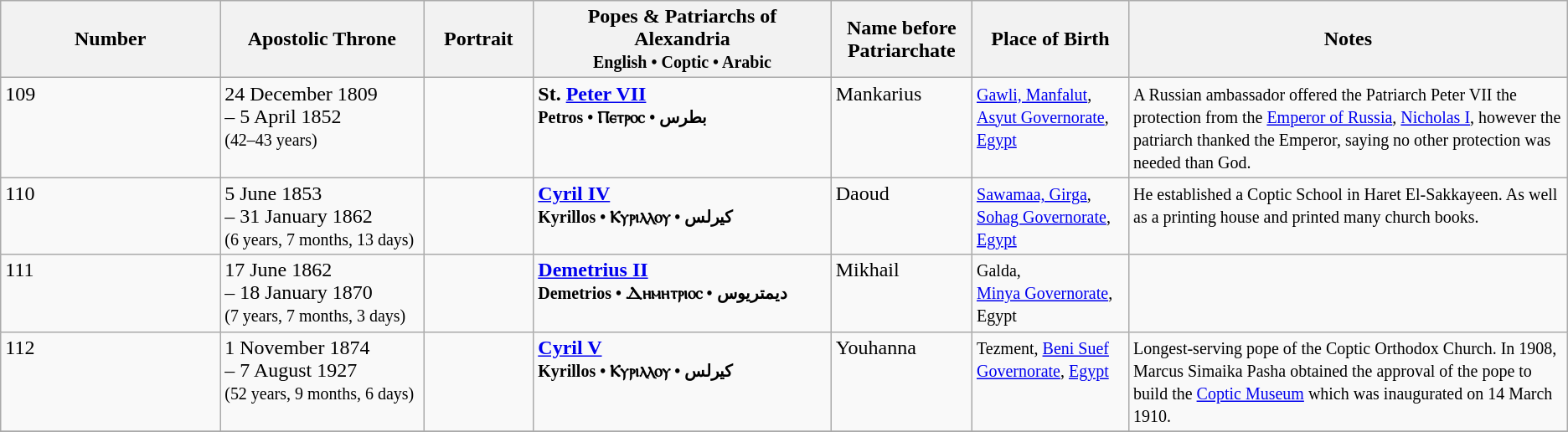<table class="wikitable">
<tr>
<th>Number</th>
<th style="width:13%;">Apostolic Throne</th>
<th style="width:7%;">Portrait</th>
<th style="width:19%;">Popes & Patriarchs of Alexandria<br><small>English • Coptic • Arabic</small></th>
<th style="width:9%;">Name before Patriarchate</th>
<th style="width:10%;">Place of Birth</th>
<th style="width:28%;">Notes</th>
</tr>
<tr valign="top">
<td>109</td>
<td>24 December 1809<br>– 5 April 1852<br><small>(42–43 years)</small></td>
<td></td>
<td><strong>St. <a href='#'>Peter VII</a></strong><br><small><strong>Petros • Ⲡⲉⲧⲣⲟⲥ • بطرس</strong><br></small></td>
<td>Mankarius</td>
<td><small><a href='#'>Gawli, Manfalut</a>, <br><a href='#'>Asyut Governorate</a>, <a href='#'>Egypt</a></small></td>
<td><small>A Russian ambassador offered the Patriarch Peter VII the protection from the <a href='#'>Emperor of Russia</a>, <a href='#'>Nicholas I</a>, however the patriarch thanked the Emperor, saying no other protection was needed than God.</small></td>
</tr>
<tr valign="top">
<td>110</td>
<td>5 June 1853<br>– 31 January 1862<br><small>(6 years, 7 months, 13 days)</small></td>
<td></td>
<td><strong><a href='#'>Cyril IV</a></strong><br><small><strong>Kyrillos • Ⲕⲩⲣⲓⲗⲗⲟⲩ • كيرلس</strong></small></td>
<td>Daoud</td>
<td><small><a href='#'>Sawamaa, Girga</a>, <a href='#'>Sohag Governorate</a>, <a href='#'>Egypt</a></small></td>
<td><small>He established a Coptic School in Haret El-Sakkayeen. As well as a printing house and printed many church books.</small></td>
</tr>
<tr valign="top">
<td>111</td>
<td>17 June 1862<br>– 18 January 1870<br><small>(7 years, 7 months, 3 days)</small></td>
<td></td>
<td><strong><a href='#'>Demetrius II</a></strong><br><small><strong>Demetrios • Ⲇⲏⲙⲏⲧⲣⲓⲟⲥ • ديمتريوس</strong></small></td>
<td>Mikhail</td>
<td><small>Galda,<br><a href='#'>Minya Governorate</a>, Egypt</small></td>
<td><small></small></td>
</tr>
<tr valign="top">
<td>112</td>
<td>1 November 1874<br>– 7 August 1927<br><small>(52 years, 9 months, 6 days)</small></td>
<td></td>
<td><strong><a href='#'>Cyril V</a></strong><br><small><strong>Kyrillos • Ⲕⲩⲣⲓⲗⲗⲟⲩ • كيرلس</strong></small></td>
<td>Youhanna</td>
<td><small>Tezment, <a href='#'>Beni Suef Governorate</a>, <a href='#'>Egypt</a></small></td>
<td><small>Longest-serving pope of the Coptic Orthodox Church. In 1908, Marcus Simaika Pasha obtained the approval of the pope to build the <a href='#'>Coptic Museum</a> which was inaugurated on 14 March 1910.</small></td>
</tr>
<tr valign="top">
</tr>
</table>
